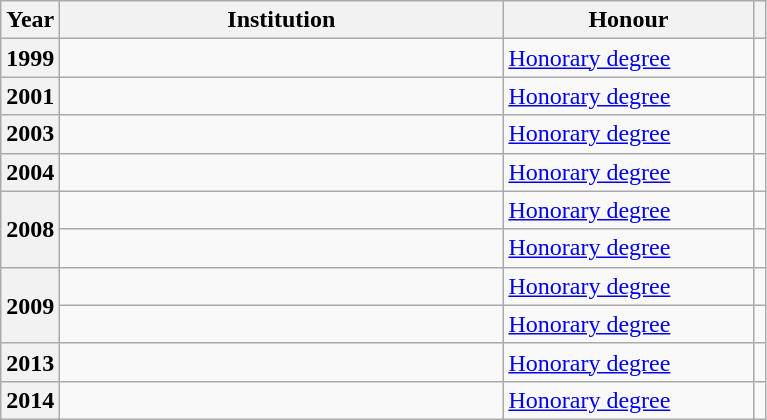<table class="wikitable sortable plainrowheaders">
<tr>
<th scope=col>Year</th>
<th scope=col style="width: 18em">Institution</th>
<th scope=col style="width: 10em">Honour</th>
<th scope=col class=unsortable></th>
</tr>
<tr>
<th scope=row style="text-align: center">1999</th>
<td></td>
<td><a href='#'>Honorary degree</a></td>
<td style="text-align: center"></td>
</tr>
<tr>
<th scope=row style="text-align: center">2001</th>
<td></td>
<td><a href='#'>Honorary degree</a></td>
<td style="text-align: center"></td>
</tr>
<tr>
<th scope=row style="text-align: center">2003</th>
<td></td>
<td><a href='#'>Honorary degree</a></td>
<td style="text-align: center"></td>
</tr>
<tr>
<th scope=row style="text-align: center">2004</th>
<td></td>
<td><a href='#'>Honorary degree</a></td>
<td style="text-align: center"></td>
</tr>
<tr>
<th scope=row style="text-align: center" rowspan=2>2008</th>
<td></td>
<td><a href='#'>Honorary degree</a></td>
<td style="text-align: center"></td>
</tr>
<tr>
<td></td>
<td><a href='#'>Honorary degree</a></td>
<td style="text-align: center"></td>
</tr>
<tr>
<th scope=row style="text-align: center" rowspan=2>2009</th>
<td></td>
<td><a href='#'>Honorary degree</a></td>
<td style="text-align: center"></td>
</tr>
<tr>
<td></td>
<td><a href='#'>Honorary degree</a></td>
<td style="text-align: center"></td>
</tr>
<tr>
<th scope=row style="text-align: center">2013</th>
<td></td>
<td><a href='#'>Honorary degree</a></td>
<td style="text-align: center"></td>
</tr>
<tr>
<th scope=row style="text-align: center">2014</th>
<td></td>
<td><a href='#'>Honorary degree</a></td>
<td style="text-align: center"></td>
</tr>
</table>
